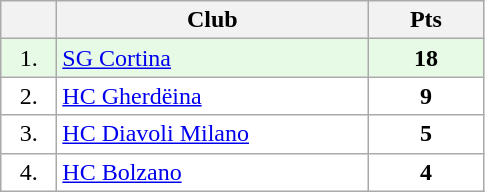<table class="wikitable">
<tr>
<th width="30"></th>
<th width="200">Club</th>
<th width="70">Pts</th>
</tr>
<tr bgcolor="#e6fae6" align="center">
<td>1.</td>
<td align="left"><a href='#'>SG Cortina</a></td>
<td><strong>18</strong></td>
</tr>
<tr bgcolor="#FFFFFF" align="center">
<td>2.</td>
<td align="left"><a href='#'>HC Gherdëina</a></td>
<td><strong>9</strong></td>
</tr>
<tr bgcolor="#FFFFFF" align="center">
<td>3.</td>
<td align="left"><a href='#'>HC Diavoli Milano</a></td>
<td><strong>5</strong></td>
</tr>
<tr bgcolor="#FFFFFF" align="center">
<td>4.</td>
<td align="left"><a href='#'>HC Bolzano</a></td>
<td><strong>4</strong></td>
</tr>
</table>
